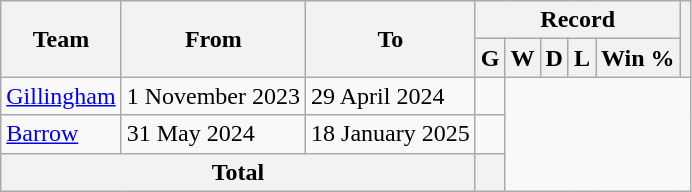<table class="wikitable" style="text-align:centre">
<tr>
<th rowspan=2>Team</th>
<th rowspan=2>From</th>
<th rowspan=2>To</th>
<th colspan=5>Record</th>
<th rowspan=2></th>
</tr>
<tr>
<th>G</th>
<th>W</th>
<th>D</th>
<th>L</th>
<th>Win %</th>
</tr>
<tr>
<td align=left><a href='#'>Gillingham</a></td>
<td align=left>1 November 2023</td>
<td align=left>29 April 2024<br></td>
<td></td>
</tr>
<tr>
<td align=left><a href='#'>Barrow</a></td>
<td align=left>31 May 2024</td>
<td align=left>18 January 2025<br></td>
<td></td>
</tr>
<tr>
<th colspan=3>Total<br></th>
<th></th>
</tr>
</table>
